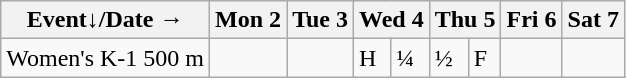<table class="wikitable olympic-schedule canoeing">
<tr>
<th>Event↓/Date →</th>
<th colspan="2">Mon 2</th>
<th colspan="2">Tue 3</th>
<th colspan="2">Wed 4</th>
<th colspan="2">Thu 5</th>
<th colspan="2">Fri 6</th>
<th colspan="2">Sat 7</th>
</tr>
<tr>
<td class="event">Women's K-1 500 m</td>
<td colspan="2"></td>
<td colspan="2"></td>
<td class="heats">H</td>
<td class="quarterfinals">¼</td>
<td class="semifinals">½</td>
<td class="final">F</td>
<td colspan="2"></td>
<td colspan="2"></td>
</tr>
</table>
